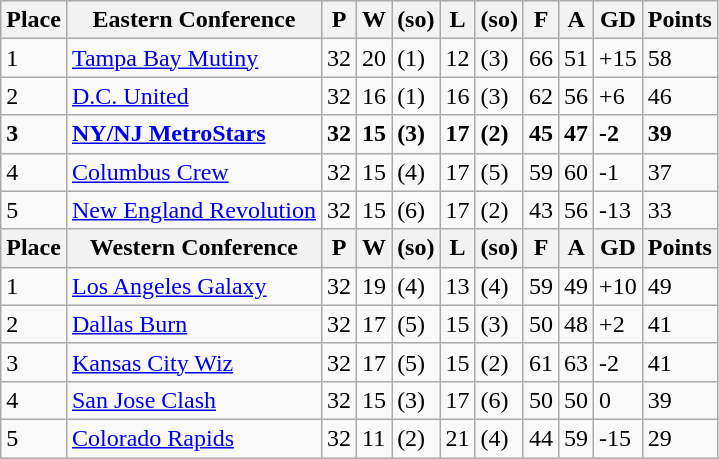<table class="wikitable">
<tr>
<th>Place</th>
<th>Eastern Conference</th>
<th>P</th>
<th>W</th>
<th>(so)</th>
<th>L</th>
<th>(so)</th>
<th>F</th>
<th>A</th>
<th>GD</th>
<th>Points</th>
</tr>
<tr>
<td>1</td>
<td><a href='#'>Tampa Bay Mutiny</a></td>
<td>32</td>
<td>20</td>
<td>(1)</td>
<td>12</td>
<td>(3)</td>
<td>66</td>
<td>51</td>
<td>+15</td>
<td>58</td>
</tr>
<tr>
<td>2</td>
<td><a href='#'>D.C. United</a></td>
<td>32</td>
<td>16</td>
<td>(1)</td>
<td>16</td>
<td>(3)</td>
<td>62</td>
<td>56</td>
<td>+6</td>
<td>46</td>
</tr>
<tr>
<td><strong>3</strong></td>
<td><strong><a href='#'>NY/NJ MetroStars</a></strong></td>
<td><strong>32</strong></td>
<td><strong>15</strong></td>
<td><strong>(3)</strong></td>
<td><strong>17</strong></td>
<td><strong>(2)</strong></td>
<td><strong>45</strong></td>
<td><strong>47</strong></td>
<td><strong>-2</strong></td>
<td><strong>39</strong></td>
</tr>
<tr>
<td>4</td>
<td><a href='#'>Columbus Crew</a></td>
<td>32</td>
<td>15</td>
<td>(4)</td>
<td>17</td>
<td>(5)</td>
<td>59</td>
<td>60</td>
<td>-1</td>
<td>37</td>
</tr>
<tr>
<td>5</td>
<td><a href='#'>New England Revolution</a></td>
<td>32</td>
<td>15</td>
<td>(6)</td>
<td>17</td>
<td>(2)</td>
<td>43</td>
<td>56</td>
<td>-13</td>
<td>33</td>
</tr>
<tr>
<th>Place</th>
<th>Western Conference</th>
<th>P</th>
<th>W</th>
<th>(so)</th>
<th>L</th>
<th>(so)</th>
<th>F</th>
<th>A</th>
<th>GD</th>
<th>Points</th>
</tr>
<tr>
<td>1</td>
<td><a href='#'>Los Angeles Galaxy</a></td>
<td>32</td>
<td>19</td>
<td>(4)</td>
<td>13</td>
<td>(4)</td>
<td>59</td>
<td>49</td>
<td>+10</td>
<td>49</td>
</tr>
<tr>
<td>2</td>
<td><a href='#'>Dallas Burn</a></td>
<td>32</td>
<td>17</td>
<td>(5)</td>
<td>15</td>
<td>(3)</td>
<td>50</td>
<td>48</td>
<td>+2</td>
<td>41</td>
</tr>
<tr>
<td>3</td>
<td><a href='#'>Kansas City Wiz</a></td>
<td>32</td>
<td>17</td>
<td>(5)</td>
<td>15</td>
<td>(2)</td>
<td>61</td>
<td>63</td>
<td>-2</td>
<td>41</td>
</tr>
<tr>
<td>4</td>
<td><a href='#'>San Jose Clash</a></td>
<td>32</td>
<td>15</td>
<td>(3)</td>
<td>17</td>
<td>(6)</td>
<td>50</td>
<td>50</td>
<td>0</td>
<td>39</td>
</tr>
<tr>
<td>5</td>
<td><a href='#'>Colorado Rapids</a></td>
<td>32</td>
<td>11</td>
<td>(2)</td>
<td>21</td>
<td>(4)</td>
<td>44</td>
<td>59</td>
<td>-15</td>
<td>29</td>
</tr>
</table>
